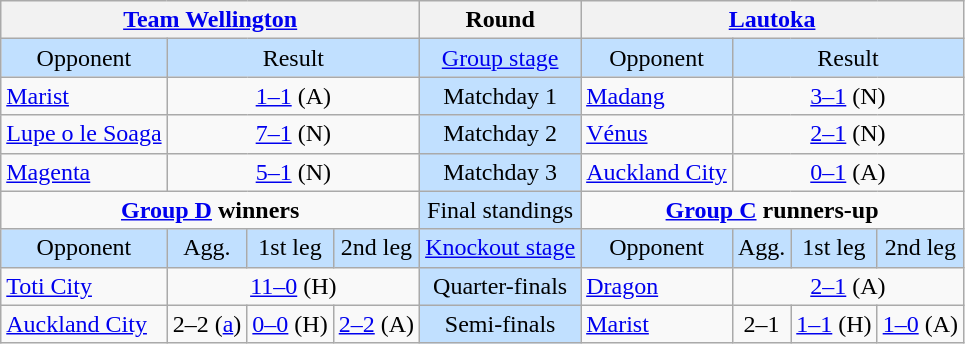<table class="wikitable" style="text-align:center">
<tr>
<th colspan="4"> <a href='#'>Team Wellington</a></th>
<th>Round</th>
<th colspan="4"> <a href='#'>Lautoka</a></th>
</tr>
<tr style="background:#C1E0FF">
<td>Opponent</td>
<td colspan="3">Result</td>
<td><a href='#'>Group stage</a></td>
<td>Opponent</td>
<td colspan="3">Result</td>
</tr>
<tr>
<td align="left"> <a href='#'>Marist</a></td>
<td colspan="3"><a href='#'>1–1</a> (A)</td>
<td style="background:#C1E0FF">Matchday 1</td>
<td align="left"> <a href='#'>Madang</a></td>
<td colspan="3"><a href='#'>3–1</a> (N)</td>
</tr>
<tr>
<td align="left"> <a href='#'>Lupe o le Soaga</a></td>
<td colspan="3"><a href='#'>7–1</a> (N)</td>
<td style="background:#C1E0FF">Matchday 2</td>
<td align="left"> <a href='#'>Vénus</a></td>
<td colspan="3"><a href='#'>2–1</a> (N)</td>
</tr>
<tr>
<td align="left"> <a href='#'>Magenta</a></td>
<td colspan="3"><a href='#'>5–1</a> (N)</td>
<td style="background:#C1E0FF">Matchday 3</td>
<td align="left"> <a href='#'>Auckland City</a></td>
<td colspan="3"><a href='#'>0–1</a> (A)</td>
</tr>
<tr>
<td colspan="4" style="vertical-align:top"><strong><a href='#'>Group D</a> winners</strong><br><div></div></td>
<td style="background:#C1E0FF">Final standings</td>
<td colspan="4" style="vertical-align:top"><strong><a href='#'>Group C</a> runners-up</strong><br><div></div></td>
</tr>
<tr style="background:#C1E0FF">
<td>Opponent</td>
<td>Agg.</td>
<td>1st leg</td>
<td>2nd leg</td>
<td><a href='#'>Knockout stage</a></td>
<td>Opponent</td>
<td>Agg.</td>
<td>1st leg</td>
<td>2nd leg</td>
</tr>
<tr>
<td align="left"> <a href='#'>Toti City</a></td>
<td colspan="3"><a href='#'>11–0</a> (H)</td>
<td style="background:#C1E0FF">Quarter-finals</td>
<td align="left"> <a href='#'>Dragon</a></td>
<td colspan="3"><a href='#'>2–1</a> (A)</td>
</tr>
<tr>
<td align="left"> <a href='#'>Auckland City</a></td>
<td>2–2 (<a href='#'>a</a>)</td>
<td><a href='#'>0–0</a> (H)</td>
<td><a href='#'>2–2</a> (A)</td>
<td style="background:#C1E0FF">Semi-finals</td>
<td align="left"> <a href='#'>Marist</a></td>
<td>2–1</td>
<td><a href='#'>1–1</a> (H)</td>
<td><a href='#'>1–0</a> (A)</td>
</tr>
</table>
